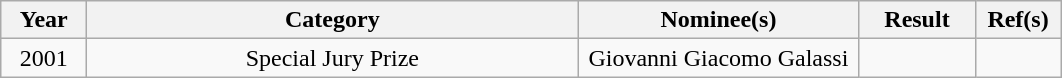<table class="wikitable" style="text-align:center;">
<tr>
<th width="50">Year</th>
<th width="320">Category</th>
<th width="180">Nominee(s)</th>
<th width="70">Result</th>
<th width="50">Ref(s)</th>
</tr>
<tr>
<td>2001</td>
<td>Special Jury Prize</td>
<td>Giovanni Giacomo Galassi</td>
<td></td>
<td></td>
</tr>
</table>
